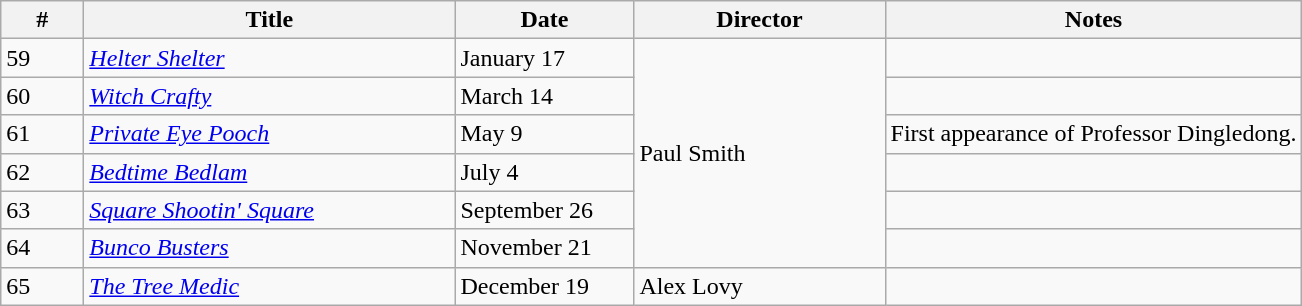<table class="wikitable">
<tr>
<th style="width:3em">#</th>
<th style="width:15em">Title</th>
<th style="width:7em">Date</th>
<th style="width:10em">Director</th>
<th>Notes</th>
</tr>
<tr>
<td>59</td>
<td><em><a href='#'>Helter Shelter</a></em></td>
<td>January 17</td>
<td rowspan="6">Paul Smith</td>
<td></td>
</tr>
<tr>
<td>60</td>
<td><em><a href='#'>Witch Crafty</a></em></td>
<td>March 14</td>
<td></td>
</tr>
<tr>
<td>61</td>
<td><em><a href='#'>Private Eye Pooch</a></em></td>
<td>May 9</td>
<td>First appearance of Professor Dingledong.</td>
</tr>
<tr>
<td>62</td>
<td><em><a href='#'>Bedtime Bedlam</a></em></td>
<td>July 4</td>
<td></td>
</tr>
<tr>
<td>63</td>
<td><em><a href='#'>Square Shootin' Square</a></em></td>
<td>September 26</td>
<td></td>
</tr>
<tr>
<td>64</td>
<td><em><a href='#'>Bunco Busters</a></em></td>
<td>November 21</td>
<td></td>
</tr>
<tr>
<td>65</td>
<td><em><a href='#'>The Tree Medic</a></em></td>
<td>December 19</td>
<td>Alex Lovy</td>
<td></td>
</tr>
</table>
